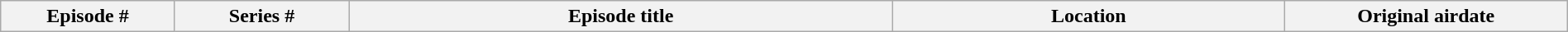<table class="wikitable plainrowheaders" style="width:100%; margin:auto;">
<tr>
<th width="8%">Episode #</th>
<th width="8%">Series #</th>
<th width="25%">Episode title</th>
<th width="18%">Location</th>
<th width="13%">Original airdate<br></th>
</tr>
</table>
